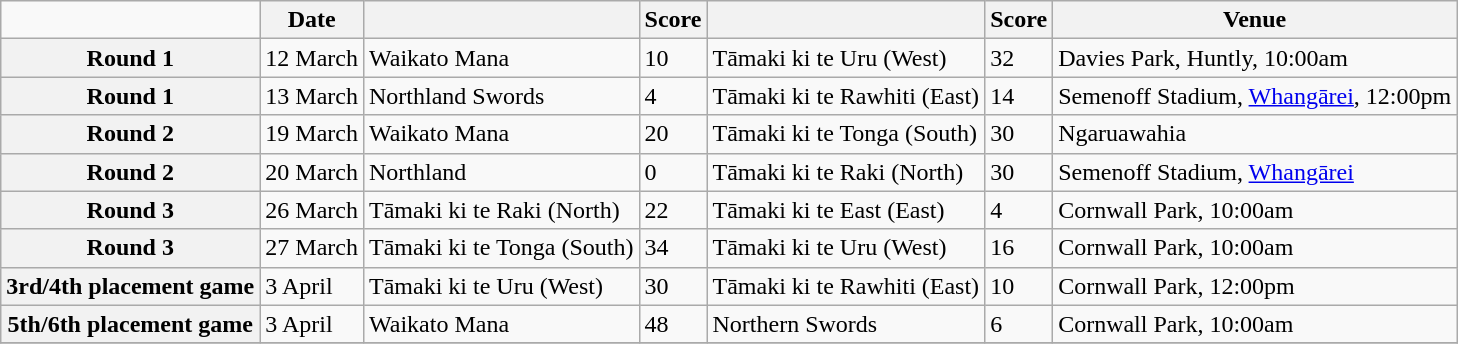<table class="wikitable mw-collapsible">
<tr>
<td></td>
<th scope="col">Date</th>
<th scope="col"></th>
<th scope="col">Score</th>
<th scope="col"></th>
<th scope="col">Score</th>
<th scope="col">Venue</th>
</tr>
<tr>
<th scope="row">Round 1</th>
<td>12 March</td>
<td>Waikato Mana</td>
<td>10</td>
<td>Tāmaki ki te Uru (West)</td>
<td>32</td>
<td>Davies Park, Huntly, 10:00am</td>
</tr>
<tr>
<th scope="row">Round 1</th>
<td>13 March</td>
<td>Northland Swords</td>
<td>4</td>
<td>Tāmaki ki te Rawhiti (East)</td>
<td>14</td>
<td>Semenoff Stadium, <a href='#'>Whangārei</a>, 12:00pm</td>
</tr>
<tr>
<th scope="row">Round 2</th>
<td>19 March</td>
<td>Waikato Mana</td>
<td>20</td>
<td>Tāmaki ki te Tonga (South)</td>
<td>30</td>
<td>Ngaruawahia</td>
</tr>
<tr>
<th scope="row">Round 2</th>
<td>20 March</td>
<td>Northland</td>
<td>0</td>
<td>Tāmaki ki te Raki (North)</td>
<td>30</td>
<td>Semenoff Stadium, <a href='#'>Whangārei</a></td>
</tr>
<tr>
<th scope="row">Round 3</th>
<td>26 March</td>
<td>Tāmaki ki te Raki (North)</td>
<td>22</td>
<td>Tāmaki ki te East (East)</td>
<td>4</td>
<td>Cornwall Park, 10:00am</td>
</tr>
<tr>
<th scope="row">Round 3</th>
<td>27 March</td>
<td>Tāmaki ki te Tonga (South)</td>
<td>34</td>
<td>Tāmaki ki te Uru (West)</td>
<td>16</td>
<td>Cornwall Park, 10:00am</td>
</tr>
<tr>
<th scope="row">3rd/4th placement game</th>
<td>3 April</td>
<td>Tāmaki ki te Uru (West)</td>
<td>30</td>
<td>Tāmaki ki te Rawhiti (East)</td>
<td>10</td>
<td>Cornwall Park, 12:00pm</td>
</tr>
<tr>
<th scope="row">5th/6th placement game</th>
<td>3 April</td>
<td>Waikato Mana</td>
<td>48</td>
<td>Northern Swords</td>
<td>6</td>
<td>Cornwall Park, 10:00am</td>
</tr>
<tr>
</tr>
</table>
